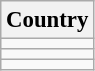<table class="wikitable" style="font-size:95%;">
<tr>
<th>Country</th>
</tr>
<tr>
<td></td>
</tr>
<tr>
<td></td>
</tr>
<tr>
<td></td>
</tr>
</table>
